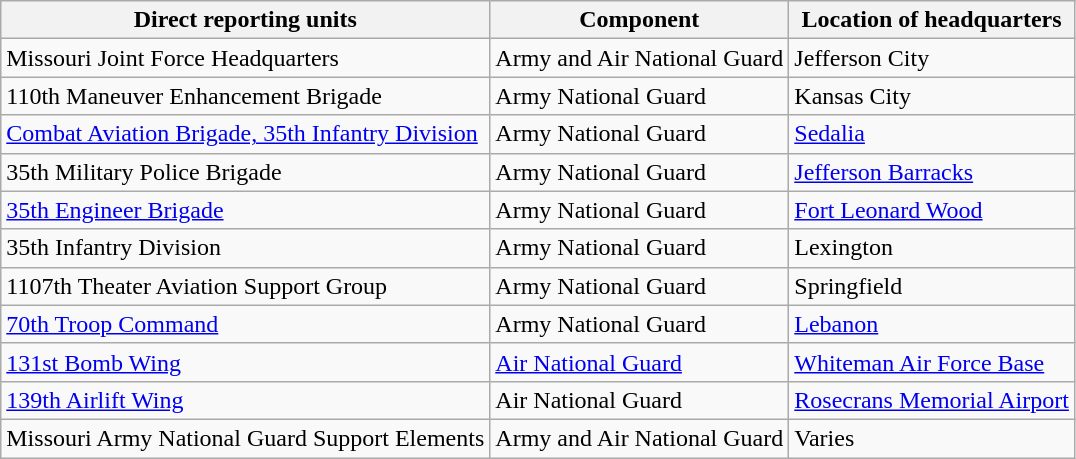<table class="wikitable">
<tr>
<th>Direct reporting units</th>
<th>Component</th>
<th>Location of headquarters</th>
</tr>
<tr>
<td>Missouri Joint Force Headquarters</td>
<td>Army and Air National Guard</td>
<td>Jefferson City</td>
</tr>
<tr>
<td>110th Maneuver Enhancement Brigade</td>
<td>Army National Guard</td>
<td>Kansas City</td>
</tr>
<tr>
<td> <a href='#'>Combat Aviation Brigade, 35th Infantry Division</a></td>
<td>Army National Guard</td>
<td><a href='#'>Sedalia</a></td>
</tr>
<tr>
<td>35th Military Police Brigade</td>
<td>Army National Guard</td>
<td><a href='#'>Jefferson Barracks</a></td>
</tr>
<tr>
<td> <a href='#'>35th Engineer Brigade</a></td>
<td>Army National Guard</td>
<td><a href='#'>Fort Leonard Wood</a></td>
</tr>
<tr>
<td> 35th Infantry Division</td>
<td>Army National Guard</td>
<td>Lexington</td>
</tr>
<tr>
<td>1107th Theater Aviation Support Group</td>
<td>Army National Guard</td>
<td>Springfield</td>
</tr>
<tr>
<td><a href='#'>70th Troop Command</a></td>
<td>Army National Guard</td>
<td><a href='#'>Lebanon</a></td>
</tr>
<tr>
<td> <a href='#'>131st Bomb Wing</a></td>
<td><a href='#'>Air National Guard</a></td>
<td><a href='#'>Whiteman Air Force Base</a></td>
</tr>
<tr>
<td> <a href='#'>139th Airlift Wing</a></td>
<td>Air National Guard</td>
<td><a href='#'>Rosecrans Memorial Airport</a></td>
</tr>
<tr>
<td>Missouri Army National Guard Support Elements</td>
<td>Army and Air National Guard</td>
<td>Varies</td>
</tr>
</table>
